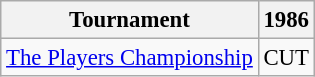<table class="wikitable" style="font-size:95%;text-align:center;">
<tr>
<th>Tournament</th>
<th>1986</th>
</tr>
<tr>
<td align=left><a href='#'>The Players Championship</a></td>
<td>CUT</td>
</tr>
</table>
